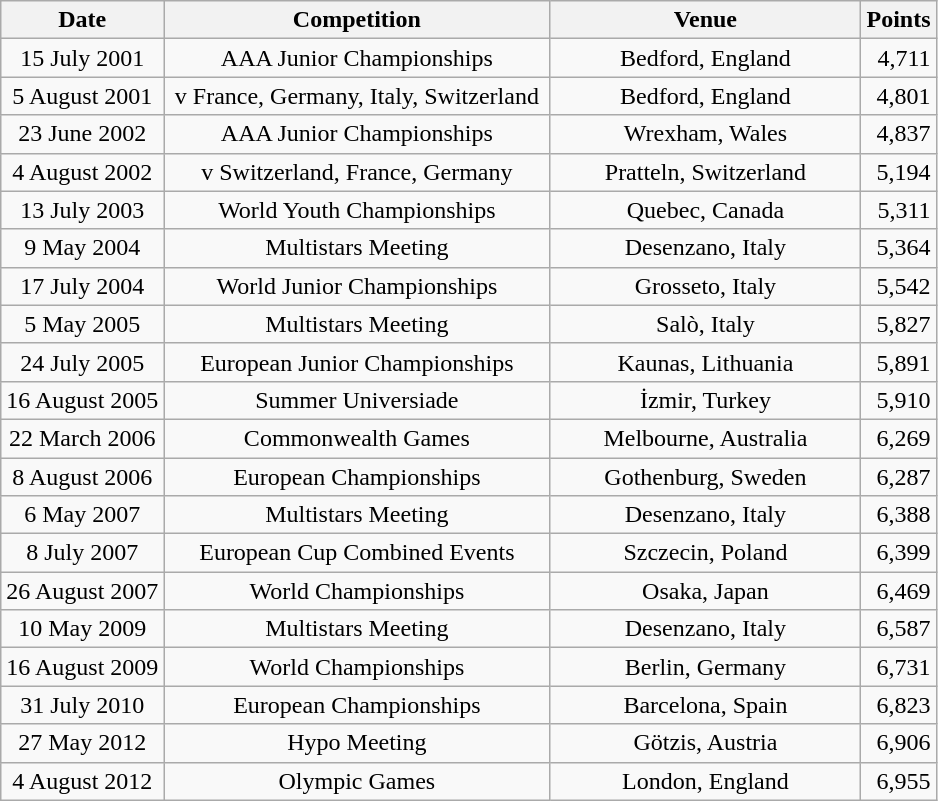<table class="wikitable">
<tr>
<th>Date</th>
<th width=250>Competition</th>
<th width=200>Venue</th>
<th width=35>Points</th>
</tr>
<tr>
<td style="text-align:center;">15 July 2001</td>
<td style="text-align:center;">AAA Junior Championships</td>
<td style="text-align:center;">Bedford, England</td>
<td align="right">4,711</td>
</tr>
<tr>
<td style="text-align:center;">5 August 2001</td>
<td style="text-align:center;">v France, Germany, Italy, Switzerland</td>
<td style="text-align:center;">Bedford, England</td>
<td align="right">4,801</td>
</tr>
<tr>
<td style="text-align:center;">23 June 2002</td>
<td style="text-align:center;">AAA Junior Championships</td>
<td style="text-align:center;">Wrexham, Wales</td>
<td align="right">4,837</td>
</tr>
<tr>
<td style="text-align:center;">4 August 2002</td>
<td style="text-align:center;">v Switzerland, France, Germany</td>
<td style="text-align:center;">Pratteln, Switzerland</td>
<td align="right">5,194</td>
</tr>
<tr>
<td style="text-align:center;">13 July 2003</td>
<td style="text-align:center;">World Youth Championships</td>
<td style="text-align:center;">Quebec, Canada</td>
<td align="right">5,311</td>
</tr>
<tr>
<td style="text-align:center;">9 May 2004</td>
<td style="text-align:center;">Multistars Meeting</td>
<td style="text-align:center;">Desenzano, Italy</td>
<td align="right">5,364</td>
</tr>
<tr>
<td style="text-align:center;">17 July 2004</td>
<td style="text-align:center;">World Junior Championships</td>
<td style="text-align:center;">Grosseto, Italy</td>
<td align="right">5,542</td>
</tr>
<tr>
<td style="text-align:center;">5 May 2005</td>
<td style="text-align:center;">Multistars Meeting</td>
<td style="text-align:center;">Salò, Italy</td>
<td align="right">5,827</td>
</tr>
<tr>
<td style="text-align:center;">24 July 2005</td>
<td style="text-align:center;">European Junior Championships</td>
<td style="text-align:center;">Kaunas, Lithuania</td>
<td align="right">5,891</td>
</tr>
<tr>
<td style="text-align:center;">16 August 2005</td>
<td style="text-align:center;">Summer Universiade</td>
<td style="text-align:center;">İzmir, Turkey</td>
<td align="right">5,910</td>
</tr>
<tr>
<td style="text-align:center;">22 March 2006</td>
<td style="text-align:center;">Commonwealth Games</td>
<td style="text-align:center;">Melbourne, Australia</td>
<td align="right">6,269</td>
</tr>
<tr>
<td style="text-align:center;">8 August 2006</td>
<td style="text-align:center;">European Championships</td>
<td style="text-align:center;">Gothenburg, Sweden</td>
<td align="right">6,287</td>
</tr>
<tr>
<td style="text-align:center;">6 May 2007</td>
<td style="text-align:center;">Multistars Meeting</td>
<td style="text-align:center;">Desenzano, Italy</td>
<td align="right">6,388</td>
</tr>
<tr>
<td style="text-align:center;">8 July 2007</td>
<td style="text-align:center;">European Cup Combined Events</td>
<td style="text-align:center;">Szczecin, Poland</td>
<td align="right">6,399</td>
</tr>
<tr>
<td style="text-align:center;">26 August 2007</td>
<td style="text-align:center;">World Championships</td>
<td style="text-align:center;">Osaka, Japan</td>
<td align="right">6,469</td>
</tr>
<tr>
<td style="text-align:center;">10 May 2009</td>
<td style="text-align:center;">Multistars Meeting</td>
<td style="text-align:center;">Desenzano, Italy</td>
<td align="right">6,587</td>
</tr>
<tr>
<td style="text-align:center;">16 August 2009</td>
<td style="text-align:center;">World Championships</td>
<td style="text-align:center;">Berlin, Germany</td>
<td align="right">6,731</td>
</tr>
<tr>
<td style="text-align:center;">31 July 2010</td>
<td style="text-align:center;">European Championships</td>
<td style="text-align:center;">Barcelona, Spain</td>
<td align="right">6,823</td>
</tr>
<tr>
<td style="text-align:center;">27 May 2012</td>
<td style="text-align:center;">Hypo Meeting</td>
<td style="text-align:center;">Götzis, Austria</td>
<td align="right">6,906</td>
</tr>
<tr>
<td style="text-align:center;">4 August 2012</td>
<td style="text-align:center;">Olympic Games</td>
<td style="text-align:center;">London, England</td>
<td align="right">6,955</td>
</tr>
</table>
